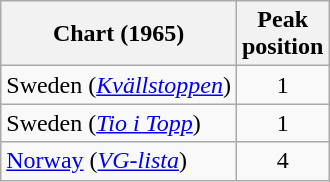<table class="wikitable sortable">
<tr>
<th>Chart (1965)</th>
<th>Peak<br>position</th>
</tr>
<tr>
<td>Sweden (<em><a href='#'>Kvällstoppen</a></em>)</td>
<td align="center">1</td>
</tr>
<tr>
<td>Sweden (<em><a href='#'>Tio i Topp</a></em>)</td>
<td style="text-align:center;">1</td>
</tr>
<tr>
<td><a href='#'>Norway</a> (<em><a href='#'>VG-lista</a></em>)</td>
<td style="text-align:center;">4</td>
</tr>
</table>
